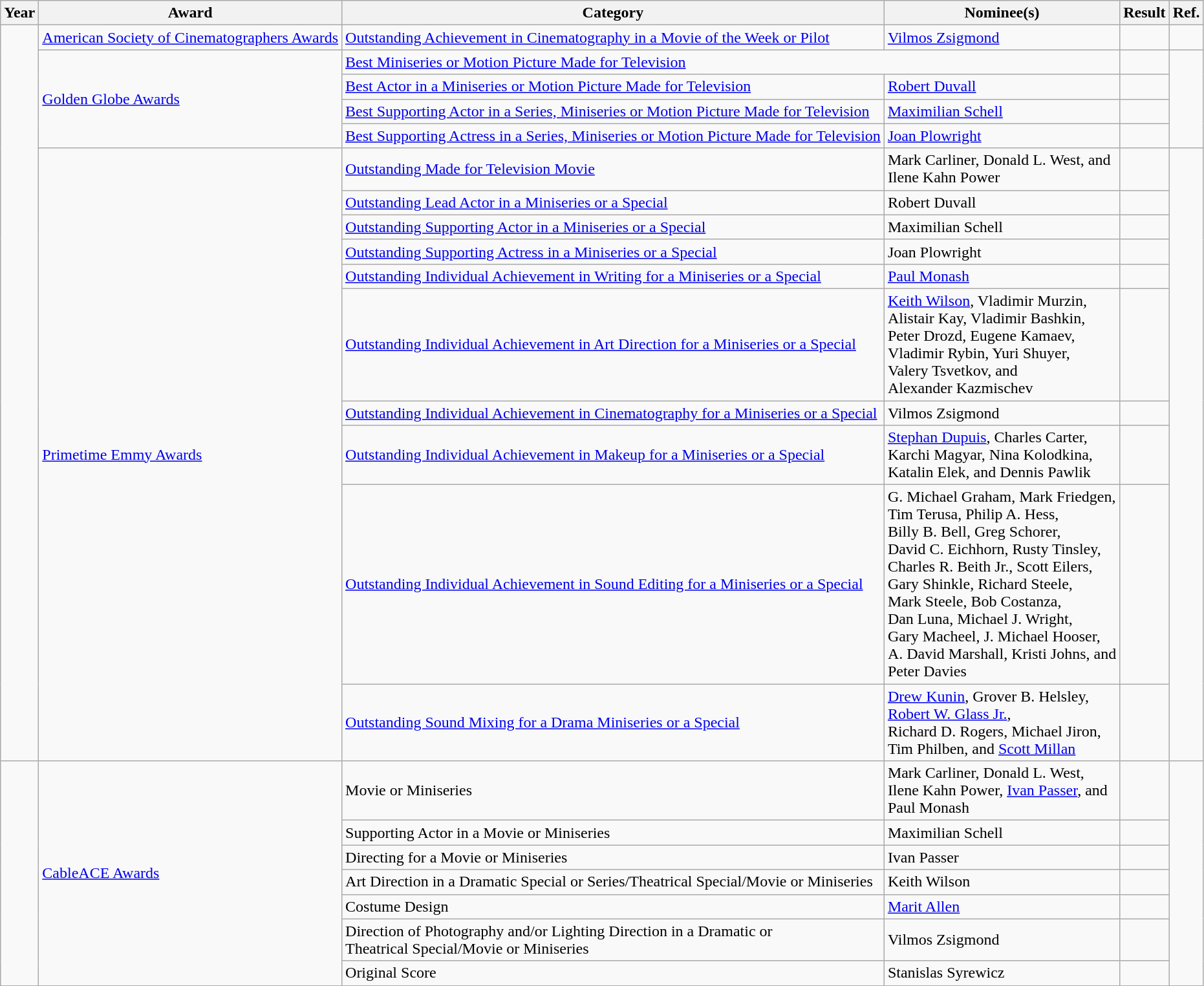<table class="wikitable sortable plainrowheaders">
<tr>
<th>Year</th>
<th>Award</th>
<th>Category</th>
<th>Nominee(s)</th>
<th>Result</th>
<th>Ref.</th>
</tr>
<tr>
<td rowspan="15"></td>
<td><a href='#'>American Society of Cinematographers Awards</a></td>
<td><a href='#'>Outstanding Achievement in Cinematography in a Movie of the Week or Pilot</a></td>
<td><a href='#'>Vilmos Zsigmond</a></td>
<td></td>
<td align="center"></td>
</tr>
<tr>
<td rowspan="4"><a href='#'>Golden Globe Awards</a></td>
<td colspan="2"><a href='#'>Best Miniseries or Motion Picture Made for Television</a></td>
<td></td>
<td align="center" rowspan="4"></td>
</tr>
<tr>
<td><a href='#'>Best Actor in a Miniseries or Motion Picture Made for Television</a></td>
<td><a href='#'>Robert Duvall</a></td>
<td></td>
</tr>
<tr>
<td><a href='#'>Best Supporting Actor in a Series, Miniseries or Motion Picture Made for Television</a></td>
<td><a href='#'>Maximilian Schell</a></td>
<td></td>
</tr>
<tr>
<td><a href='#'>Best Supporting Actress in a Series, Miniseries or Motion Picture Made for Television</a></td>
<td><a href='#'>Joan Plowright</a></td>
<td></td>
</tr>
<tr>
<td rowspan="10"><a href='#'>Primetime Emmy Awards</a></td>
<td><a href='#'>Outstanding Made for Television Movie</a></td>
<td>Mark Carliner, Donald L. West, and <br> Ilene Kahn Power</td>
<td></td>
<td align="center" rowspan="10"></td>
</tr>
<tr>
<td><a href='#'>Outstanding Lead Actor in a Miniseries or a Special</a></td>
<td>Robert Duvall</td>
<td></td>
</tr>
<tr>
<td><a href='#'>Outstanding Supporting Actor in a Miniseries or a Special</a></td>
<td>Maximilian Schell</td>
<td></td>
</tr>
<tr>
<td><a href='#'>Outstanding Supporting Actress in a Miniseries or a Special</a></td>
<td>Joan Plowright</td>
<td></td>
</tr>
<tr>
<td><a href='#'>Outstanding Individual Achievement in Writing for a Miniseries or a Special</a></td>
<td><a href='#'>Paul Monash</a></td>
<td></td>
</tr>
<tr>
<td><a href='#'>Outstanding Individual Achievement in Art Direction for a Miniseries or a Special</a></td>
<td><a href='#'>Keith Wilson</a>, Vladimir Murzin, <br> Alistair Kay, Vladimir Bashkin, <br> Peter Drozd, Eugene Kamaev, <br> Vladimir Rybin, Yuri Shuyer, <br> Valery Tsvetkov, and <br> Alexander Kazmischev</td>
<td></td>
</tr>
<tr>
<td><a href='#'>Outstanding Individual Achievement in Cinematography for a Miniseries or a Special</a></td>
<td>Vilmos Zsigmond</td>
<td></td>
</tr>
<tr>
<td><a href='#'>Outstanding Individual Achievement in Makeup for a Miniseries or a Special</a></td>
<td><a href='#'>Stephan Dupuis</a>, Charles Carter, <br> Karchi Magyar, Nina Kolodkina, <br> Katalin Elek, and Dennis Pawlik</td>
<td></td>
</tr>
<tr>
<td><a href='#'>Outstanding Individual Achievement in Sound Editing for a Miniseries or a Special</a></td>
<td>G. Michael Graham, Mark Friedgen, <br> Tim Terusa, Philip A. Hess, <br> Billy B. Bell, Greg Schorer, <br> David C. Eichhorn, Rusty Tinsley, <br> Charles R. Beith Jr., Scott Eilers, <br> Gary Shinkle, Richard Steele, <br> Mark Steele, Bob Costanza, <br> Dan Luna, Michael J. Wright, <br> Gary Macheel, J. Michael Hooser, <br> A. David Marshall, Kristi Johns, and <br> Peter Davies</td>
<td></td>
</tr>
<tr>
<td><a href='#'>Outstanding Sound Mixing for a Drama Miniseries or a Special</a></td>
<td><a href='#'>Drew Kunin</a>, Grover B. Helsley, <br> <a href='#'>Robert W. Glass Jr.</a>, <br> Richard D. Rogers, Michael Jiron, <br> Tim Philben, and <a href='#'>Scott Millan</a></td>
<td></td>
</tr>
<tr>
<td rowspan="7"></td>
<td rowspan="7"><a href='#'>CableACE Awards</a></td>
<td>Movie or Miniseries</td>
<td>Mark Carliner, Donald L. West, <br> Ilene Kahn Power, <a href='#'>Ivan Passer</a>, and <br> Paul Monash</td>
<td></td>
<td align="center" rowspan="7"></td>
</tr>
<tr>
<td>Supporting Actor in a Movie or Miniseries</td>
<td>Maximilian Schell</td>
<td></td>
</tr>
<tr>
<td>Directing for a Movie or Miniseries</td>
<td>Ivan Passer</td>
<td></td>
</tr>
<tr>
<td>Art Direction in a Dramatic Special or Series/Theatrical Special/Movie or Miniseries</td>
<td>Keith Wilson</td>
<td></td>
</tr>
<tr>
<td>Costume Design</td>
<td><a href='#'>Marit Allen</a></td>
<td></td>
</tr>
<tr>
<td>Direction of Photography and/or Lighting Direction in a Dramatic or <br> Theatrical Special/Movie or Miniseries</td>
<td>Vilmos Zsigmond</td>
<td></td>
</tr>
<tr>
<td>Original Score</td>
<td>Stanislas Syrewicz</td>
<td></td>
</tr>
</table>
